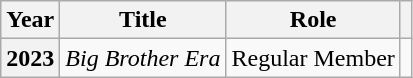<table class="wikitable sortable plainrowheaders">
<tr>
<th scope="col">Year</th>
<th scope="col">Title</th>
<th scope="col">Role</th>
<th scope="col" class="unsortable"></th>
</tr>
<tr>
<th scope="row">2023</th>
<td><em>Big Brother Era</em>  </td>
<td>Regular Member</td>
<td style="text-align:center"></td>
</tr>
</table>
